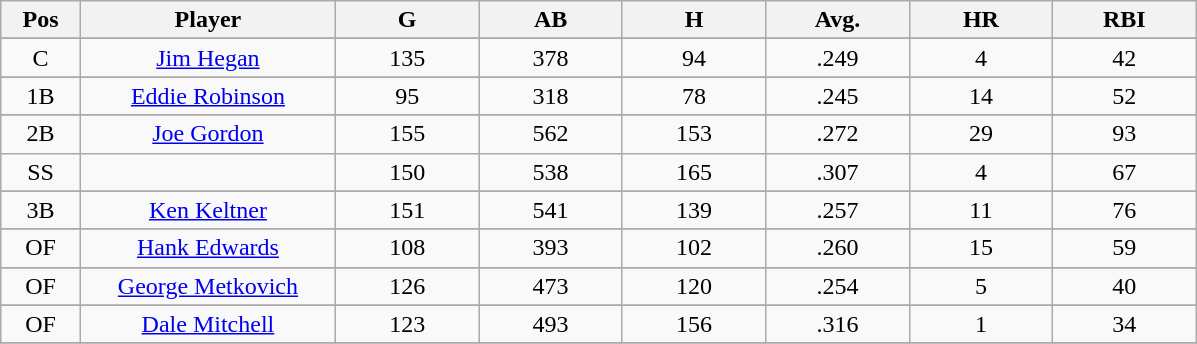<table class="wikitable sortable">
<tr>
<th bgcolor="#DDDDFF" width="5%">Pos</th>
<th bgcolor="#DDDDFF" width="16%">Player</th>
<th bgcolor="#DDDDFF" width="9%">G</th>
<th bgcolor="#DDDDFF" width="9%">AB</th>
<th bgcolor="#DDDDFF" width="9%">H</th>
<th bgcolor="#DDDDFF" width="9%">Avg.</th>
<th bgcolor="#DDDDFF" width="9%">HR</th>
<th bgcolor="#DDDDFF" width="9%">RBI</th>
</tr>
<tr>
</tr>
<tr align="center">
<td>C</td>
<td><a href='#'>Jim Hegan</a></td>
<td>135</td>
<td>378</td>
<td>94</td>
<td>.249</td>
<td>4</td>
<td>42</td>
</tr>
<tr>
</tr>
<tr align="center">
<td>1B</td>
<td><a href='#'>Eddie Robinson</a></td>
<td>95</td>
<td>318</td>
<td>78</td>
<td>.245</td>
<td>14</td>
<td>52</td>
</tr>
<tr>
</tr>
<tr align="center">
<td>2B</td>
<td><a href='#'>Joe Gordon</a></td>
<td>155</td>
<td>562</td>
<td>153</td>
<td>.272</td>
<td>29</td>
<td>93</td>
</tr>
<tr align="center">
<td>SS</td>
<td></td>
<td>150</td>
<td>538</td>
<td>165</td>
<td>.307</td>
<td>4</td>
<td>67</td>
</tr>
<tr>
</tr>
<tr align="center">
<td>3B</td>
<td><a href='#'>Ken Keltner</a></td>
<td>151</td>
<td>541</td>
<td>139</td>
<td>.257</td>
<td>11</td>
<td>76</td>
</tr>
<tr>
</tr>
<tr align="center">
<td>OF</td>
<td><a href='#'>Hank Edwards</a></td>
<td>108</td>
<td>393</td>
<td>102</td>
<td>.260</td>
<td>15</td>
<td>59</td>
</tr>
<tr>
</tr>
<tr align="center">
<td>OF</td>
<td><a href='#'>George Metkovich</a></td>
<td>126</td>
<td>473</td>
<td>120</td>
<td>.254</td>
<td>5</td>
<td>40</td>
</tr>
<tr>
</tr>
<tr align="center">
<td>OF</td>
<td><a href='#'>Dale Mitchell</a></td>
<td>123</td>
<td>493</td>
<td>156</td>
<td>.316</td>
<td>1</td>
<td>34</td>
</tr>
<tr align="center">
</tr>
</table>
